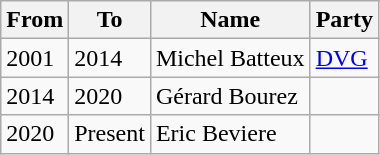<table class="wikitable">
<tr>
<th>From</th>
<th>To</th>
<th>Name</th>
<th>Party</th>
</tr>
<tr>
<td>2001</td>
<td>2014</td>
<td>Michel Batteux</td>
<td><a href='#'>DVG</a></td>
</tr>
<tr>
<td>2014</td>
<td>2020</td>
<td>Gérard Bourez</td>
<td></td>
</tr>
<tr>
<td>2020</td>
<td>Present</td>
<td>Eric Beviere</td>
<td></td>
</tr>
</table>
